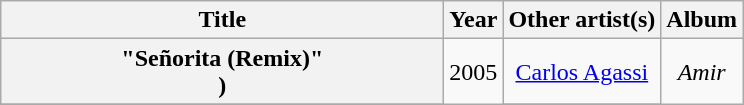<table class="wikitable plainrowheaders" style="text-align:center;">
<tr>
<th scope="col" style="width:18em;">Title</th>
<th scope="col">Year</th>
<th scope="col">Other artist(s)</th>
<th scope="col">Album</th>
</tr>
<tr>
<th scope="row">"Señorita (Remix)"<br>) </th>
<td rowspan="2">2005</td>
<td><a href='#'>Carlos Agassi</a></td>
<td rowspan="2"><em>Amir</em></td>
</tr>
<tr>
</tr>
</table>
